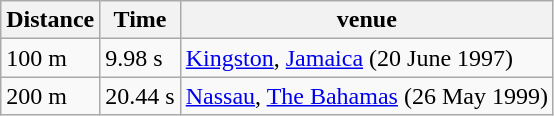<table class="wikitable">
<tr>
<th>Distance</th>
<th>Time</th>
<th>venue</th>
</tr>
<tr>
<td>100 m</td>
<td>9.98 s</td>
<td><a href='#'>Kingston</a>, <a href='#'>Jamaica</a> (20 June 1997)</td>
</tr>
<tr>
<td>200 m</td>
<td>20.44 s</td>
<td><a href='#'>Nassau</a>, <a href='#'>The Bahamas</a> (26 May 1999)</td>
</tr>
</table>
